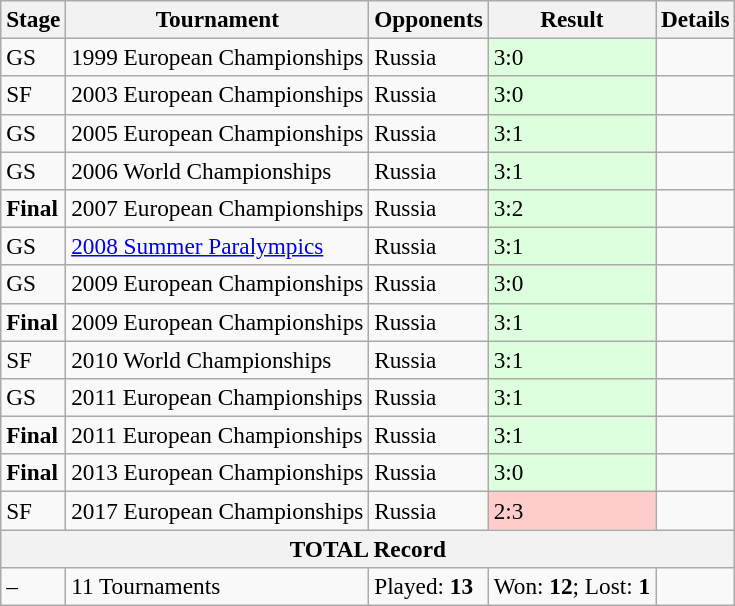<table class="sortable wikitable" style=font-size:97%>
<tr>
<th>Stage</th>
<th>Tournament</th>
<th>Opponents</th>
<th>Result</th>
<th>Details</th>
</tr>
<tr>
<td>GS</td>
<td>1999 European Championships</td>
<td> Russia</td>
<td style="background:#dfd;">3:0</td>
<td></td>
</tr>
<tr>
<td>SF</td>
<td>2003 European Championships</td>
<td> Russia</td>
<td style="background:#dfd;">3:0</td>
<td></td>
</tr>
<tr>
<td>GS</td>
<td>2005 European Championships</td>
<td> Russia</td>
<td style="background:#dfd;">3:1</td>
<td><br></td>
</tr>
<tr>
<td>GS</td>
<td>2006 World Championships</td>
<td> Russia</td>
<td style="background:#dfd;">3:1</td>
<td></td>
</tr>
<tr>
<td><strong>Final</strong></td>
<td>2007 European Championships</td>
<td> Russia</td>
<td style="background:#dfd;">3:2</td>
<td><br></td>
</tr>
<tr>
<td>GS</td>
<td><a href='#'>2008 Summer Paralympics</a></td>
<td> Russia</td>
<td style="background:#dfd;">3:1</td>
<td><br></td>
</tr>
<tr>
<td>GS</td>
<td>2009 European Championships</td>
<td> Russia</td>
<td style="background:#dfd;">3:0</td>
<td><br></td>
</tr>
<tr>
<td><strong>Final</strong></td>
<td>2009 European Championships</td>
<td> Russia</td>
<td style="background:#dfd;">3:1</td>
<td><br></td>
</tr>
<tr>
<td>SF</td>
<td>2010 World Championships</td>
<td> Russia</td>
<td style="background:#dfd;">3:1</td>
<td><br></td>
</tr>
<tr>
<td>GS</td>
<td>2011 European Championships</td>
<td> Russia</td>
<td style="background:#dfd;">3:1</td>
<td><br></td>
</tr>
<tr>
<td><strong>Final</strong></td>
<td>2011 European Championships</td>
<td> Russia</td>
<td style="background:#dfd;">3:1</td>
<td><br></td>
</tr>
<tr>
<td><strong>Final</strong></td>
<td>2013 European Championships</td>
<td> Russia</td>
<td style="background:#dfd;">3:0</td>
<td></td>
</tr>
<tr>
<td>SF</td>
<td>2017 European Championships</td>
<td> Russia</td>
<td style="background:#fcc;">2:3</td>
<td><br></td>
</tr>
<tr>
<th colspan="5">TOTAL Record</th>
</tr>
<tr>
<td>–</td>
<td>11 Tournaments</td>
<td>Played: <strong>13</strong></td>
<td>Won: <strong>12</strong>; Lost: <strong>1</strong></td>
<td><br></td>
</tr>
</table>
